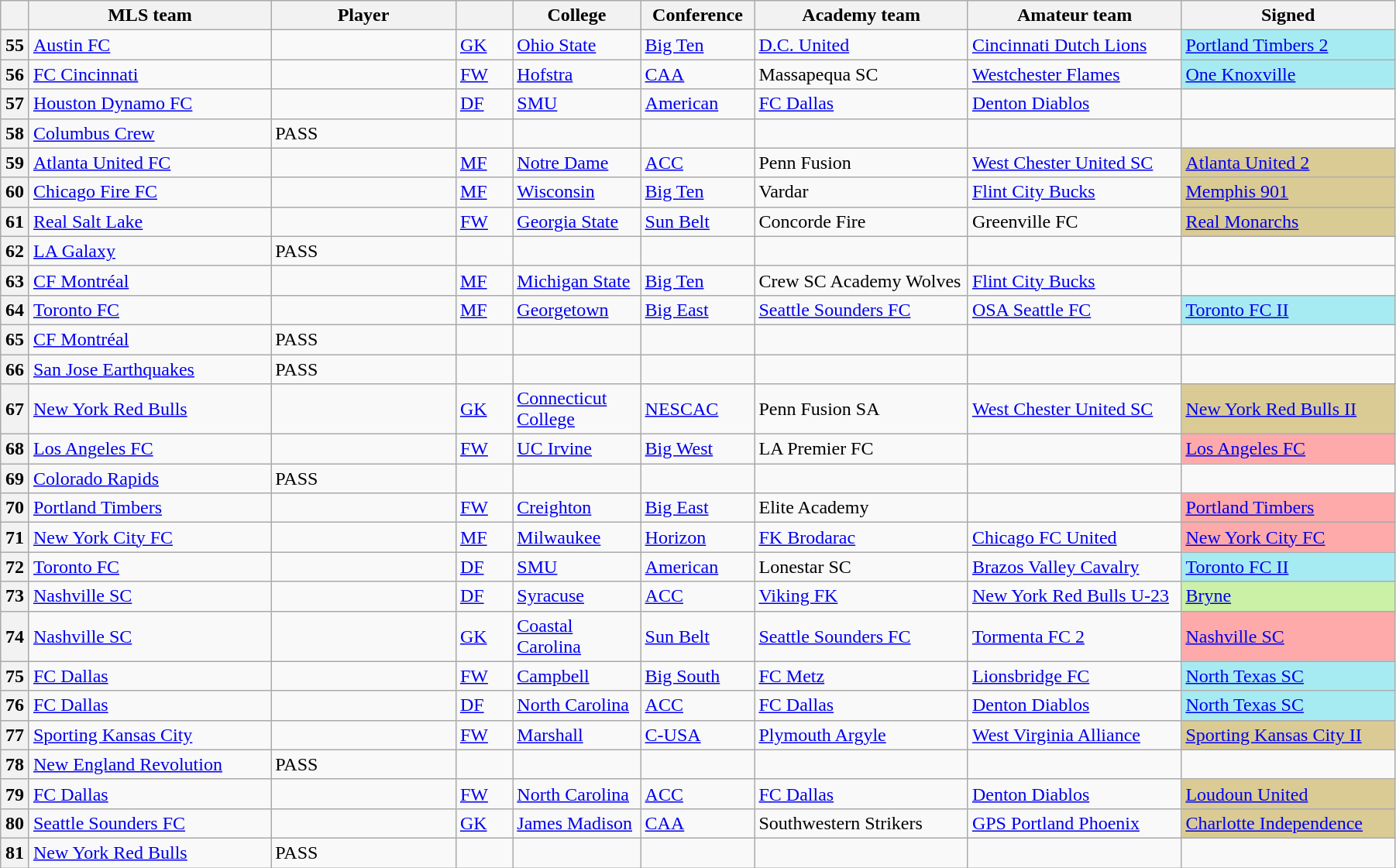<table class="wikitable sortable" style="width:95%">
<tr>
<th width=2%></th>
<th width=17%>MLS team</th>
<th width=13%>Player</th>
<th width=4%></th>
<th width="9%">College</th>
<th width=8%>Conference</th>
<th width="15%">Academy team</th>
<th width="15%">Amateur team</th>
<th width=15%>Signed</th>
</tr>
<tr>
<th>55</th>
<td><a href='#'>Austin FC</a></td>
<td> </td>
<td><a href='#'>GK</a></td>
<td><a href='#'>Ohio State</a></td>
<td><a href='#'>Big Ten</a></td>
<td><a href='#'>D.C. United</a></td>
<td><a href='#'>Cincinnati Dutch Lions</a></td>
<td style="background:#A6EBF1;"> <a href='#'>Portland Timbers 2</a></td>
</tr>
<tr>
<th>56</th>
<td><a href='#'>FC Cincinnati</a></td>
<td> </td>
<td><a href='#'>FW</a></td>
<td><a href='#'>Hofstra</a></td>
<td><a href='#'>CAA</a></td>
<td>Massapequa SC</td>
<td><a href='#'>Westchester Flames</a></td>
<td style="background:#A6EBF1;"> <a href='#'>One Knoxville</a></td>
</tr>
<tr>
<th>57</th>
<td><a href='#'>Houston Dynamo FC</a></td>
<td> </td>
<td><a href='#'>DF</a></td>
<td><a href='#'>SMU</a></td>
<td><a href='#'>American</a></td>
<td><a href='#'>FC Dallas</a></td>
<td><a href='#'>Denton Diablos</a></td>
<td></td>
</tr>
<tr>
<th>58</th>
<td><a href='#'>Columbus Crew</a></td>
<td>PASS</td>
<td></td>
<td></td>
<td></td>
<td></td>
<td></td>
<td></td>
</tr>
<tr>
<th>59</th>
<td><a href='#'>Atlanta United FC</a></td>
<td> </td>
<td><a href='#'>MF</a></td>
<td><a href='#'>Notre Dame</a></td>
<td><a href='#'>ACC</a></td>
<td>Penn Fusion</td>
<td><a href='#'>West Chester United SC</a></td>
<td style="background:#DACB95;"> <a href='#'>Atlanta United 2</a></td>
</tr>
<tr>
<th>60</th>
<td><a href='#'>Chicago Fire FC</a></td>
<td> </td>
<td><a href='#'>MF</a></td>
<td><a href='#'>Wisconsin</a></td>
<td><a href='#'>Big Ten</a></td>
<td>Vardar</td>
<td><a href='#'>Flint City Bucks</a></td>
<td style="background:#DACB95;"> <a href='#'>Memphis 901</a></td>
</tr>
<tr>
<th>61</th>
<td><a href='#'>Real Salt Lake</a></td>
<td> </td>
<td><a href='#'>FW</a></td>
<td><a href='#'>Georgia State</a></td>
<td><a href='#'>Sun Belt</a></td>
<td>Concorde Fire</td>
<td>Greenville FC</td>
<td style="background:#DACB95;"> <a href='#'>Real Monarchs</a></td>
</tr>
<tr>
<th>62</th>
<td><a href='#'>LA Galaxy</a></td>
<td>PASS</td>
<td></td>
<td></td>
<td></td>
<td></td>
<td></td>
<td></td>
</tr>
<tr>
<th>63</th>
<td><a href='#'>CF Montréal</a></td>
<td> </td>
<td><a href='#'>MF</a></td>
<td><a href='#'>Michigan State</a></td>
<td><a href='#'>Big Ten</a></td>
<td>Crew SC Academy Wolves</td>
<td><a href='#'>Flint City Bucks</a></td>
<td></td>
</tr>
<tr>
<th>64</th>
<td><a href='#'>Toronto FC</a></td>
<td> </td>
<td><a href='#'>MF</a></td>
<td><a href='#'>Georgetown</a></td>
<td><a href='#'>Big East</a></td>
<td><a href='#'>Seattle Sounders FC</a></td>
<td><a href='#'>OSA Seattle FC</a></td>
<td style="background:#A6EBF1;"> <a href='#'>Toronto FC II</a></td>
</tr>
<tr>
<th>65</th>
<td><a href='#'>CF Montréal</a></td>
<td>PASS</td>
<td></td>
<td></td>
<td></td>
<td></td>
<td></td>
<td></td>
</tr>
<tr>
<th>66</th>
<td><a href='#'>San Jose Earthquakes</a></td>
<td>PASS</td>
<td></td>
<td></td>
<td></td>
<td></td>
<td></td>
<td></td>
</tr>
<tr>
<th>67</th>
<td><a href='#'>New York Red Bulls</a></td>
<td> </td>
<td><a href='#'>GK</a></td>
<td><a href='#'>Connecticut College</a></td>
<td><a href='#'>NESCAC</a></td>
<td>Penn Fusion SA</td>
<td><a href='#'>West Chester United SC</a></td>
<td style="background:#DACB95;"> <a href='#'>New York Red Bulls II</a></td>
</tr>
<tr>
<th>68</th>
<td><a href='#'>Los Angeles FC</a></td>
<td> </td>
<td><a href='#'>FW</a></td>
<td><a href='#'>UC Irvine</a></td>
<td><a href='#'>Big West</a></td>
<td>LA Premier FC</td>
<td></td>
<td style="background:#FEAAAA;"> <a href='#'>Los Angeles FC</a></td>
</tr>
<tr>
<th>69</th>
<td><a href='#'>Colorado Rapids</a></td>
<td>PASS</td>
<td></td>
<td></td>
<td></td>
<td></td>
<td></td>
<td></td>
</tr>
<tr>
<th>70</th>
<td><a href='#'>Portland Timbers</a></td>
<td> </td>
<td><a href='#'>FW</a></td>
<td><a href='#'>Creighton</a></td>
<td><a href='#'>Big East</a></td>
<td>Elite Academy</td>
<td></td>
<td style="background:#FEAAAA;"> <a href='#'>Portland Timbers</a></td>
</tr>
<tr>
<th>71</th>
<td><a href='#'>New York City FC</a></td>
<td> </td>
<td><a href='#'>MF</a></td>
<td><a href='#'>Milwaukee</a></td>
<td><a href='#'>Horizon</a></td>
<td><a href='#'>FK Brodarac</a></td>
<td><a href='#'>Chicago FC United</a></td>
<td style="background:#FEAAAA;"> <a href='#'>New York City FC</a></td>
</tr>
<tr>
<th>72</th>
<td><a href='#'>Toronto FC</a></td>
<td> </td>
<td><a href='#'>DF</a></td>
<td><a href='#'>SMU</a></td>
<td><a href='#'>American</a></td>
<td>Lonestar SC</td>
<td><a href='#'>Brazos Valley Cavalry</a></td>
<td style="background:#A6EBF1;"> <a href='#'>Toronto FC II</a></td>
</tr>
<tr>
<th>73</th>
<td><a href='#'>Nashville SC</a></td>
<td> </td>
<td><a href='#'>DF</a></td>
<td><a href='#'>Syracuse</a></td>
<td><a href='#'>ACC</a></td>
<td><a href='#'>Viking FK</a></td>
<td><a href='#'>New York Red Bulls U-23</a></td>
<td style="background:#CBF1A6;"> <a href='#'>Bryne</a></td>
</tr>
<tr>
<th>74</th>
<td><a href='#'>Nashville SC</a></td>
<td> </td>
<td><a href='#'>GK</a></td>
<td><a href='#'>Coastal Carolina</a></td>
<td><a href='#'>Sun Belt</a></td>
<td><a href='#'>Seattle Sounders FC</a></td>
<td><a href='#'>Tormenta FC 2</a></td>
<td style="background:#FEAAAA;"> <a href='#'>Nashville SC</a></td>
</tr>
<tr>
<th>75</th>
<td><a href='#'>FC Dallas</a></td>
<td> </td>
<td><a href='#'>FW</a></td>
<td><a href='#'>Campbell</a></td>
<td><a href='#'>Big South</a></td>
<td><a href='#'>FC Metz</a></td>
<td><a href='#'>Lionsbridge FC</a></td>
<td style="background:#A6EBF1;"> <a href='#'>North Texas SC</a></td>
</tr>
<tr>
<th>76</th>
<td><a href='#'>FC Dallas</a></td>
<td> </td>
<td><a href='#'>DF</a></td>
<td><a href='#'>North Carolina</a></td>
<td><a href='#'>ACC</a></td>
<td><a href='#'>FC Dallas</a></td>
<td><a href='#'>Denton Diablos</a></td>
<td style="background:#A6EBF1;"> <a href='#'>North Texas SC</a></td>
</tr>
<tr>
<th>77</th>
<td><a href='#'>Sporting Kansas City</a></td>
<td> </td>
<td><a href='#'>FW</a></td>
<td><a href='#'>Marshall</a></td>
<td><a href='#'>C-USA</a></td>
<td><a href='#'>Plymouth Argyle</a></td>
<td><a href='#'>West Virginia Alliance</a></td>
<td style="background:#DACB95;"> <a href='#'>Sporting Kansas City II</a></td>
</tr>
<tr>
<th>78</th>
<td><a href='#'>New England Revolution</a></td>
<td>PASS</td>
<td></td>
<td></td>
<td></td>
<td></td>
<td></td>
<td></td>
</tr>
<tr>
<th>79</th>
<td><a href='#'>FC Dallas</a></td>
<td> </td>
<td><a href='#'>FW</a></td>
<td><a href='#'>North Carolina</a></td>
<td><a href='#'>ACC</a></td>
<td><a href='#'>FC Dallas</a></td>
<td><a href='#'>Denton Diablos</a></td>
<td style="background:#DACB95;"> <a href='#'>Loudoun United</a></td>
</tr>
<tr>
<th>80</th>
<td><a href='#'>Seattle Sounders FC</a></td>
<td> </td>
<td><a href='#'>GK</a></td>
<td><a href='#'>James Madison</a></td>
<td><a href='#'>CAA</a></td>
<td>Southwestern Strikers</td>
<td><a href='#'>GPS Portland Phoenix</a></td>
<td style="background:#DACB95;"> <a href='#'>Charlotte Independence</a></td>
</tr>
<tr>
<th>81</th>
<td><a href='#'>New York Red Bulls</a></td>
<td>PASS</td>
<td></td>
<td></td>
<td></td>
<td></td>
<td></td>
<td></td>
</tr>
</table>
